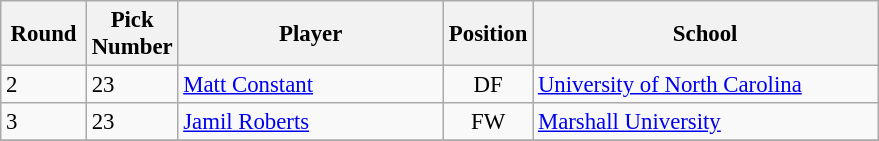<table class="wikitable" style="text-align:left; font-size:95%;">
<tr>
<th style="background:; width:50px;">Round</th>
<th style="background:; width:50px;">Pick Number</th>
<th style="background:; width:170px;">Player</th>
<th style="background:; width:50px;">Position</th>
<th style="background:; width:223px;">School</th>
</tr>
<tr>
<td>2</td>
<td>23</td>
<td> <a href='#'>Matt Constant</a></td>
<td align=center>DF</td>
<td><a href='#'>University of North Carolina</a></td>
</tr>
<tr>
<td>3</td>
<td>23</td>
<td> <a href='#'>Jamil Roberts</a></td>
<td align=center>FW</td>
<td><a href='#'>Marshall University</a></td>
</tr>
<tr>
</tr>
</table>
